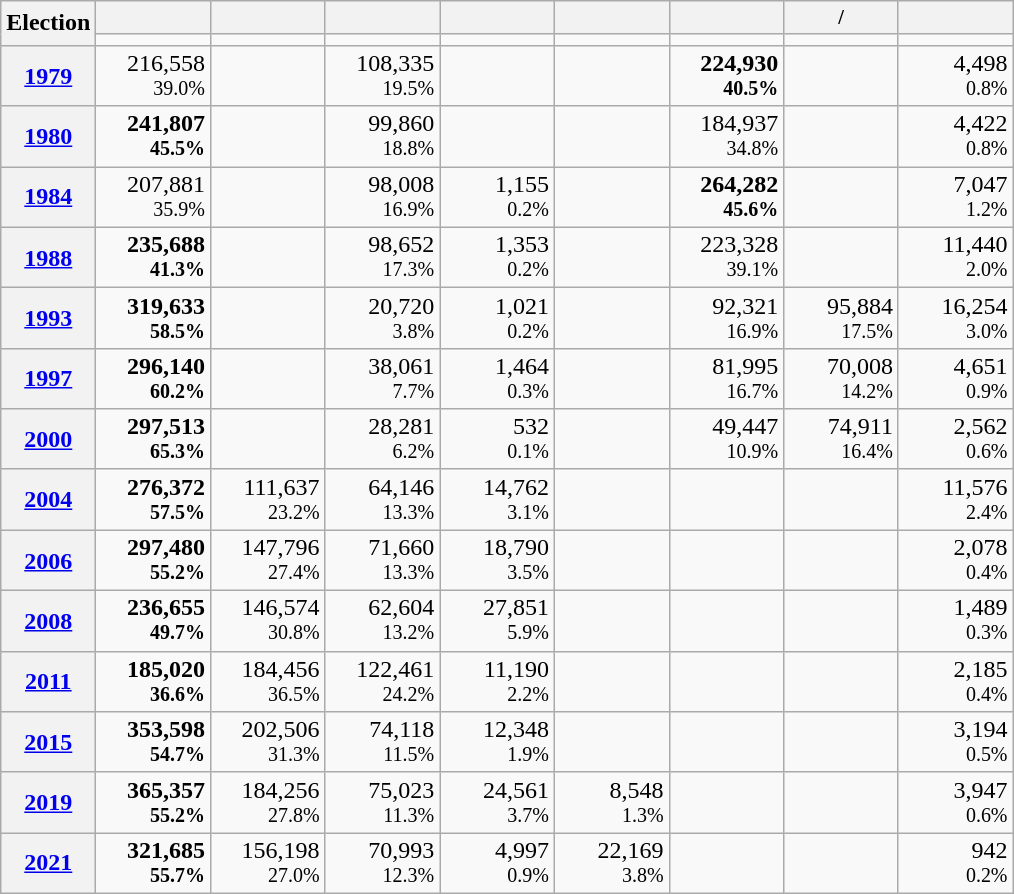<table class="wikitable" style="text-align:right; line-height:16px">
<tr>
<th rowspan="2" width="20">Election</th>
<th width="70" style="font-size:85%"></th>
<th width="70" style="font-size:85%"></th>
<th width="70" style="font-size:85%"></th>
<th width="70" style="font-size:85%"></th>
<th width="70" style="font-size:85%"></th>
<th width="70" style="font-size:85%"></th>
<th width="70" style="font-size:85%"> /<br></th>
<th width="70" style="font-size:85%"></th>
</tr>
<tr>
<td></td>
<td></td>
<td></td>
<td></td>
<td></td>
<td></td>
<td></td>
<td></td>
</tr>
<tr>
<th scope="row"><a href='#'>1979</a></th>
<td>216,558<br><small>39.0%</small></td>
<td></td>
<td>108,335<br><small>19.5%</small></td>
<td></td>
<td></td>
<td><strong>224,930<br><small>40.5%</small></strong></td>
<td></td>
<td>4,498<br><small>0.8%</small></td>
</tr>
<tr>
<th scope="row"><a href='#'>1980</a></th>
<td><strong>241,807<br><small>45.5%</small></strong></td>
<td></td>
<td>99,860<br><small>18.8%</small></td>
<td></td>
<td></td>
<td>184,937<br><small>34.8%</small></td>
<td></td>
<td>4,422<br><small>0.8%</small></td>
</tr>
<tr>
<th scope="row"><a href='#'>1984</a></th>
<td>207,881<br><small>35.9%</small></td>
<td></td>
<td>98,008<br><small>16.9%</small></td>
<td>1,155<br><small>0.2%</small></td>
<td></td>
<td><strong>264,282<br><small>45.6%</small></strong></td>
<td></td>
<td>7,047<br><small>1.2%</small></td>
</tr>
<tr>
<th scope="row"><a href='#'>1988</a></th>
<td><strong>235,688<br><small>41.3%</small></strong></td>
<td></td>
<td>98,652<br><small>17.3%</small></td>
<td>1,353<br><small>0.2%</small></td>
<td></td>
<td>223,328<br><small>39.1%</small></td>
<td></td>
<td>11,440<br><small>2.0%</small></td>
</tr>
<tr>
<th scope="row"><a href='#'>1993</a></th>
<td><strong>319,633<br><small>58.5%</small></strong></td>
<td></td>
<td>20,720<br><small>3.8%</small></td>
<td>1,021<br><small>0.2%</small></td>
<td></td>
<td>92,321<br><small>16.9%</small></td>
<td>95,884<br><small>17.5%</small></td>
<td>16,254<br><small>3.0%</small></td>
</tr>
<tr>
<th scope="row"><a href='#'>1997</a></th>
<td><strong>296,140<br><small>60.2%</small></strong></td>
<td></td>
<td>38,061<br><small>7.7%</small></td>
<td>1,464<br><small>0.3%</small></td>
<td></td>
<td>81,995<br><small>16.7%</small></td>
<td>70,008<br><small>14.2%</small></td>
<td>4,651<br><small>0.9%</small></td>
</tr>
<tr>
<th scope="row"><a href='#'>2000</a></th>
<td><strong>297,513<br><small>65.3%</small></strong></td>
<td></td>
<td>28,281<br><small>6.2%</small></td>
<td>532<br><small>0.1%</small></td>
<td></td>
<td>49,447<br><small>10.9%</small></td>
<td>74,911<br><small>16.4%</small></td>
<td>2,562<br><small>0.6%</small></td>
</tr>
<tr>
<th scope="row"><a href='#'>2004</a></th>
<td><strong>276,372<br><small>57.5%</small></strong></td>
<td>111,637<br><small>23.2%</small></td>
<td>64,146<br><small>13.3%</small></td>
<td>14,762<br><small>3.1%</small></td>
<td></td>
<td></td>
<td></td>
<td>11,576<br><small>2.4%</small></td>
</tr>
<tr>
<th scope="row"><a href='#'>2006</a></th>
<td><strong>297,480<br><small>55.2%</small></strong></td>
<td>147,796<br><small>27.4%</small></td>
<td>71,660<br><small>13.3%</small></td>
<td>18,790<br><small>3.5%</small></td>
<td></td>
<td></td>
<td></td>
<td>2,078<br><small>0.4%</small></td>
</tr>
<tr>
<th scope="row"><a href='#'>2008</a></th>
<td><strong>236,655<br><small>49.7%</small></strong></td>
<td>146,574<br><small>30.8%</small></td>
<td>62,604<br><small>13.2%</small></td>
<td>27,851<br><small>5.9%</small></td>
<td></td>
<td></td>
<td></td>
<td>1,489<br><small>0.3%</small></td>
</tr>
<tr>
<th scope="row"><a href='#'>2011</a></th>
<td><strong>185,020<br><small>36.6%</small></strong></td>
<td>184,456<br><small>36.5%</small></td>
<td>122,461<br><small>24.2%</small></td>
<td>11,190<br><small>2.2%</small></td>
<td></td>
<td></td>
<td></td>
<td>2,185<br><small>0.4%</small></td>
</tr>
<tr>
<th scope="row"><a href='#'>2015</a></th>
<td><strong>353,598<br><small>54.7%</small></strong></td>
<td>202,506<br><small>31.3%</small></td>
<td>74,118<br><small>11.5%</small></td>
<td>12,348<br><small>1.9%</small></td>
<td></td>
<td></td>
<td></td>
<td>3,194<br><small>0.5%</small></td>
</tr>
<tr>
<th scope="row"><a href='#'>2019</a></th>
<td><strong>365,357<br><small>55.2%</small></strong></td>
<td>184,256<br><small>27.8%</small></td>
<td>75,023<br><small>11.3%</small></td>
<td>24,561<br><small>3.7%</small></td>
<td>8,548<br><small>1.3%</small></td>
<td></td>
<td></td>
<td>3,947<br><small>0.6%</small></td>
</tr>
<tr>
<th scope="row"><a href='#'>2021</a></th>
<td><strong>321,685<br><small>55.7%</small></strong></td>
<td>156,198<br><small>27.0%</small></td>
<td>70,993<br><small>12.3%</small></td>
<td>4,997<br><small>0.9%</small></td>
<td>22,169<br><small>3.8%</small></td>
<td></td>
<td></td>
<td>942<br><small>0.2%</small></td>
</tr>
</table>
